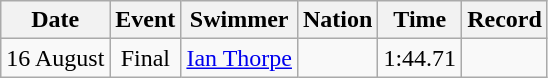<table class="wikitable sortable" style="text-align:center">
<tr>
<th>Date</th>
<th>Event</th>
<th>Swimmer</th>
<th>Nation</th>
<th>Time</th>
<th>Record</th>
</tr>
<tr>
<td>16 August</td>
<td>Final</td>
<td align=left><a href='#'>Ian Thorpe</a></td>
<td align=left></td>
<td>1:44.71</td>
<td></td>
</tr>
</table>
